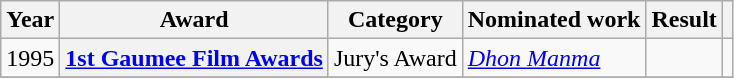<table class="wikitable plainrowheaders sortable">
<tr>
<th scope="col">Year</th>
<th scope="col">Award</th>
<th scope="col">Category</th>
<th scope="col">Nominated work</th>
<th scope="col">Result</th>
<th scope="col" class="unsortable"></th>
</tr>
<tr>
<td>1995</td>
<th scope="row"><a href='#'>1st Gaumee Film Awards</a></th>
<td>Jury's Award</td>
<td><em><a href='#'>Dhon Manma</a></em></td>
<td></td>
<td style="text-align:center;"></td>
</tr>
<tr>
</tr>
</table>
